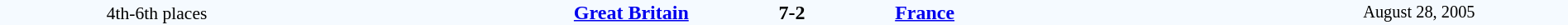<table style="width: 100%; background:#F5FAFF;" cellspacing="0">
<tr>
<td align=center rowspan=3 width=20% style=font-size:90%>4th-6th places</td>
</tr>
<tr>
<td width=24% align=right><strong><a href='#'>Great Britain</a></strong></td>
<td align=center width=13%><strong>7-2</strong></td>
<td width=24%><strong><a href='#'>France</a></strong></td>
<td style=font-size:85% rowspan=3 align=center>August 28, 2005</td>
</tr>
</table>
